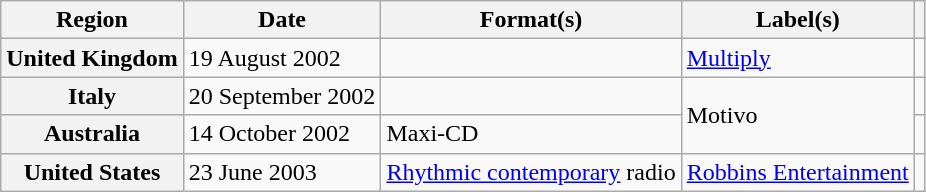<table class="wikitable plainrowheaders">
<tr>
<th scope="col">Region</th>
<th scope="col">Date</th>
<th scope="col">Format(s)</th>
<th scope="col">Label(s)</th>
<th scope="col"></th>
</tr>
<tr>
<th scope="row">United Kingdom</th>
<td>19 August 2002</td>
<td></td>
<td><a href='#'>Multiply</a></td>
<td align="center"></td>
</tr>
<tr>
<th scope="row">Italy</th>
<td>20 September 2002</td>
<td></td>
<td rowspan="2">Motivo</td>
<td align="center"></td>
</tr>
<tr>
<th scope="row">Australia</th>
<td>14 October 2002</td>
<td>Maxi-CD</td>
<td align="center"></td>
</tr>
<tr>
<th scope="row">United States</th>
<td>23 June 2003</td>
<td><a href='#'>Rhythmic contemporary</a> radio</td>
<td><a href='#'>Robbins Entertainment</a></td>
<td align="center"></td>
</tr>
</table>
